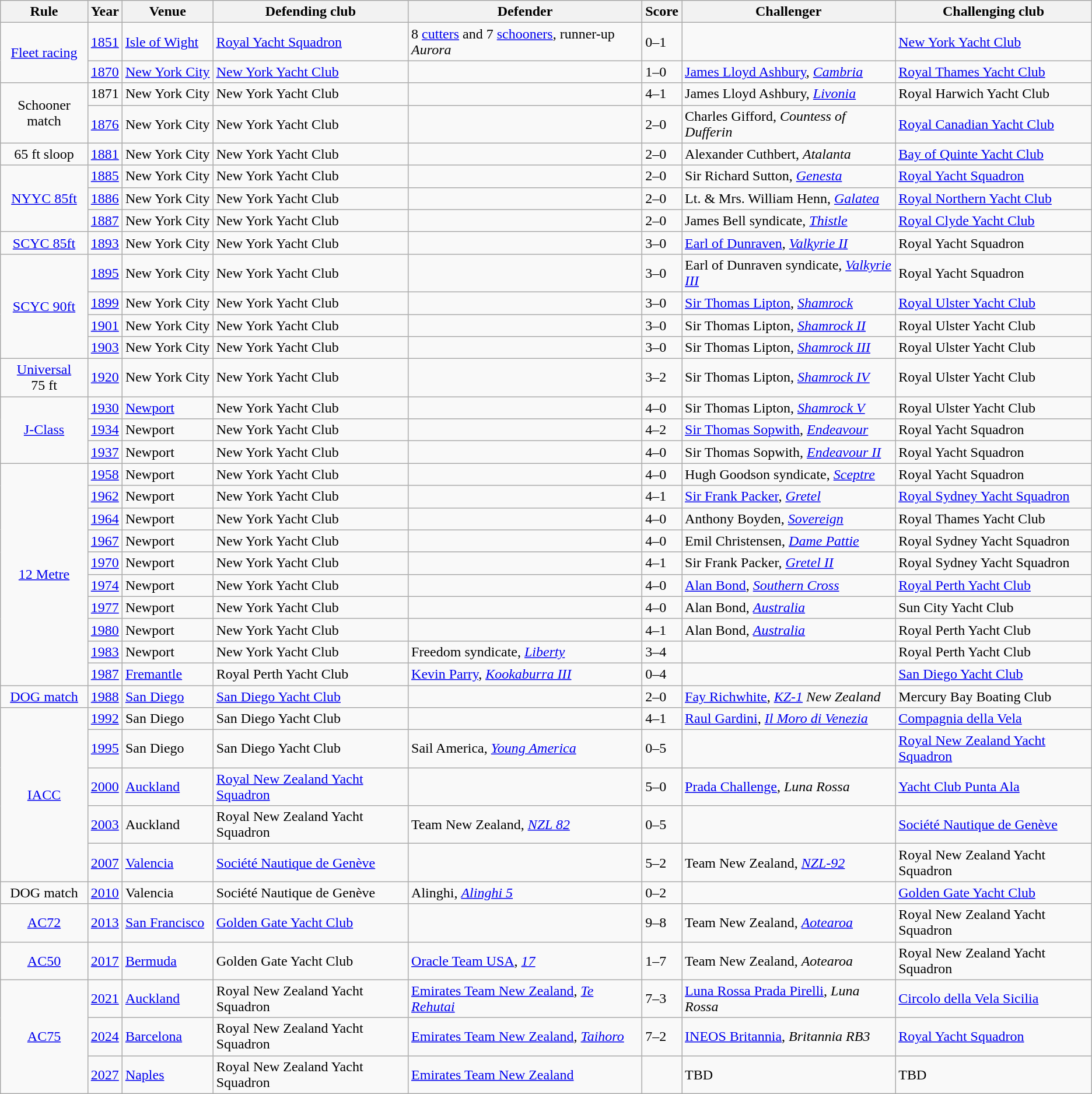<table class="wikitable mw-datatable">
<tr>
<th>Rule</th>
<th>Year</th>
<th>Venue</th>
<th>Defending club</th>
<th>Defender</th>
<th>Score</th>
<th>Challenger</th>
<th>Challenging club</th>
</tr>
<tr>
<td align=center rowspan=2><a href='#'>Fleet racing</a></td>
<td><a href='#'>1851</a></td>
<td><a href='#'>Isle of Wight</a></td>
<td> <a href='#'>Royal Yacht Squadron</a></td>
<td>8 <a href='#'>cutters</a> and 7 <a href='#'>schooners</a>, runner-up <em>Aurora</em></td>
<td>0–1</td>
<td></td>
<td> <a href='#'>New York Yacht Club</a></td>
</tr>
<tr>
<td><a href='#'>1870</a></td>
<td nowrap><a href='#'>New York City</a></td>
<td> <a href='#'>New York Yacht Club</a></td>
<td></td>
<td>1–0</td>
<td><a href='#'>James Lloyd Ashbury</a>, <em><a href='#'>Cambria</a></em></td>
<td> <a href='#'>Royal Thames Yacht Club</a></td>
</tr>
<tr>
<td align=center rowspan=2>Schooner<br>match</td>
<td>1871</td>
<td>New York City</td>
<td> New York Yacht Club</td>
<td></td>
<td>4–1</td>
<td>James Lloyd Ashbury, <em><a href='#'>Livonia</a></em></td>
<td> Royal Harwich Yacht Club</td>
</tr>
<tr>
<td><a href='#'>1876</a></td>
<td>New York City</td>
<td> New York Yacht Club</td>
<td></td>
<td>2–0</td>
<td>Charles Gifford, <em>Countess of Dufferin</em></td>
<td> <a href='#'>Royal Canadian Yacht Club</a></td>
</tr>
<tr>
<td align=center>65 ft sloop</td>
<td><a href='#'>1881</a></td>
<td>New York City</td>
<td> New York Yacht Club</td>
<td></td>
<td>2–0</td>
<td>Alexander Cuthbert, <em>Atalanta</em></td>
<td> <a href='#'>Bay of Quinte Yacht Club</a></td>
</tr>
<tr>
<td align=center rowspan=3><a href='#'>NYYC 85ft</a></td>
<td><a href='#'>1885</a></td>
<td>New York City</td>
<td> New York Yacht Club</td>
<td></td>
<td>2–0</td>
<td>Sir Richard Sutton, <em><a href='#'>Genesta</a></em></td>
<td> <a href='#'>Royal Yacht Squadron</a></td>
</tr>
<tr>
<td><a href='#'>1886</a></td>
<td>New York City</td>
<td> New York Yacht Club</td>
<td></td>
<td>2–0</td>
<td>Lt. & Mrs. William Henn, <em><a href='#'>Galatea</a></em></td>
<td> <a href='#'>Royal Northern Yacht Club</a></td>
</tr>
<tr>
<td><a href='#'>1887</a></td>
<td>New York City</td>
<td> New York Yacht Club</td>
<td></td>
<td>2–0</td>
<td>James Bell syndicate, <em><a href='#'>Thistle</a></em></td>
<td> <a href='#'>Royal Clyde Yacht Club</a></td>
</tr>
<tr>
<td align=center><a href='#'>SCYC 85ft</a></td>
<td><a href='#'>1893</a></td>
<td>New York City</td>
<td> New York Yacht Club</td>
<td></td>
<td>3–0</td>
<td><a href='#'>Earl of Dunraven</a>, <em><a href='#'>Valkyrie II</a></em></td>
<td> Royal Yacht Squadron</td>
</tr>
<tr>
<td align=center rowspan=4><a href='#'>SCYC 90ft</a></td>
<td><a href='#'>1895</a></td>
<td>New York City</td>
<td> New York Yacht Club</td>
<td></td>
<td>3–0</td>
<td>Earl of Dunraven syndicate, <em><a href='#'>Valkyrie III</a></em></td>
<td> Royal Yacht Squadron</td>
</tr>
<tr>
<td><a href='#'>1899</a></td>
<td>New York City</td>
<td> New York Yacht Club</td>
<td></td>
<td>3–0</td>
<td><a href='#'>Sir Thomas Lipton</a>, <em><a href='#'>Shamrock</a></em></td>
<td> <a href='#'>Royal Ulster Yacht Club</a></td>
</tr>
<tr>
<td><a href='#'>1901</a></td>
<td>New York City</td>
<td> New York Yacht Club</td>
<td></td>
<td>3–0</td>
<td>Sir Thomas Lipton, <em><a href='#'>Shamrock II</a></em></td>
<td> Royal Ulster Yacht Club</td>
</tr>
<tr>
<td><a href='#'>1903</a></td>
<td>New York City</td>
<td> New York Yacht Club</td>
<td></td>
<td>3–0</td>
<td>Sir Thomas Lipton, <em><a href='#'>Shamrock III</a></em></td>
<td> Royal Ulster Yacht Club</td>
</tr>
<tr>
<td align=center><a href='#'>Universal</a> 75 ft</td>
<td><a href='#'>1920</a></td>
<td>New York City</td>
<td> New York Yacht Club</td>
<td></td>
<td>3–2</td>
<td>Sir Thomas Lipton, <em><a href='#'>Shamrock IV</a></em></td>
<td> Royal Ulster Yacht Club</td>
</tr>
<tr>
<td align=center rowspan=3><a href='#'>J-Class</a></td>
<td><a href='#'>1930</a></td>
<td><a href='#'>Newport</a></td>
<td> New York Yacht Club</td>
<td></td>
<td>4–0</td>
<td>Sir Thomas Lipton, <em><a href='#'>Shamrock V</a></em></td>
<td> Royal Ulster Yacht Club</td>
</tr>
<tr>
<td><a href='#'>1934</a></td>
<td>Newport</td>
<td> New York Yacht Club</td>
<td></td>
<td>4–2</td>
<td><a href='#'>Sir Thomas Sopwith</a>, <em><a href='#'>Endeavour</a></em></td>
<td> Royal Yacht Squadron</td>
</tr>
<tr>
<td><a href='#'>1937</a></td>
<td>Newport</td>
<td> New York Yacht Club</td>
<td></td>
<td>4–0</td>
<td>Sir Thomas Sopwith, <em><a href='#'>Endeavour II</a></em></td>
<td> Royal Yacht Squadron</td>
</tr>
<tr>
<td align=center rowspan=10><a href='#'>12 Metre</a></td>
<td><a href='#'>1958</a></td>
<td>Newport</td>
<td> New York Yacht Club</td>
<td></td>
<td>4–0</td>
<td>Hugh Goodson syndicate, <em><a href='#'>Sceptre</a></em></td>
<td> Royal Yacht Squadron</td>
</tr>
<tr>
<td><a href='#'>1962</a></td>
<td>Newport</td>
<td> New York Yacht Club</td>
<td></td>
<td>4–1</td>
<td><a href='#'>Sir Frank Packer</a>, <em><a href='#'>Gretel</a></em></td>
<td> <a href='#'>Royal Sydney Yacht Squadron</a></td>
</tr>
<tr>
<td><a href='#'>1964</a></td>
<td>Newport</td>
<td> New York Yacht Club</td>
<td></td>
<td>4–0</td>
<td>Anthony Boyden, <em><a href='#'>Sovereign</a></em></td>
<td> Royal Thames Yacht Club</td>
</tr>
<tr>
<td><a href='#'>1967</a></td>
<td>Newport</td>
<td> New York Yacht Club</td>
<td></td>
<td>4–0</td>
<td>Emil Christensen, <em><a href='#'>Dame Pattie</a></em></td>
<td> Royal Sydney Yacht Squadron</td>
</tr>
<tr>
<td><a href='#'>1970</a></td>
<td>Newport</td>
<td> New York Yacht Club</td>
<td></td>
<td>4–1</td>
<td>Sir Frank Packer, <em><a href='#'>Gretel II</a></em></td>
<td> Royal Sydney Yacht Squadron</td>
</tr>
<tr>
<td><a href='#'>1974</a></td>
<td>Newport</td>
<td> New York Yacht Club</td>
<td></td>
<td>4–0</td>
<td><a href='#'>Alan Bond</a>, <em><a href='#'>Southern Cross</a></em></td>
<td> <a href='#'>Royal Perth Yacht Club</a></td>
</tr>
<tr>
<td><a href='#'>1977</a></td>
<td>Newport</td>
<td> New York Yacht Club</td>
<td></td>
<td>4–0</td>
<td>Alan Bond, <em><a href='#'>Australia</a></em></td>
<td> Sun City Yacht Club</td>
</tr>
<tr>
<td><a href='#'>1980</a></td>
<td>Newport</td>
<td> New York Yacht Club</td>
<td></td>
<td>4–1</td>
<td>Alan Bond, <em><a href='#'>Australia</a></em></td>
<td> Royal Perth Yacht Club</td>
</tr>
<tr>
<td><a href='#'>1983</a></td>
<td>Newport</td>
<td> New York Yacht Club</td>
<td>Freedom syndicate, <em><a href='#'>Liberty</a></em></td>
<td>3–4</td>
<td></td>
<td> Royal Perth Yacht Club</td>
</tr>
<tr>
<td><a href='#'>1987</a></td>
<td><a href='#'>Fremantle</a></td>
<td> Royal Perth Yacht Club</td>
<td><a href='#'>Kevin Parry</a>, <em><a href='#'>Kookaburra III</a></em></td>
<td>0–4</td>
<td></td>
<td> <a href='#'>San Diego Yacht Club</a></td>
</tr>
<tr>
<td align=center><a href='#'>DOG match</a></td>
<td><a href='#'>1988</a></td>
<td><a href='#'>San Diego</a></td>
<td> <a href='#'>San Diego Yacht Club</a></td>
<td></td>
<td>2–0</td>
<td><a href='#'>Fay Richwhite</a>, <em><a href='#'>KZ-1</a></em> <em>New Zealand</em></td>
<td> Mercury Bay Boating Club</td>
</tr>
<tr>
<td align=center rowspan=5><a href='#'>IACC</a></td>
<td><a href='#'>1992</a></td>
<td>San Diego</td>
<td> San Diego Yacht Club</td>
<td></td>
<td>4–1</td>
<td><a href='#'>Raul Gardini</a>, <em><a href='#'>Il Moro di Venezia</a></em></td>
<td> <a href='#'>Compagnia della Vela</a></td>
</tr>
<tr>
<td><a href='#'>1995</a></td>
<td>San Diego</td>
<td> San Diego Yacht Club</td>
<td>Sail America, <em><a href='#'>Young America</a></em></td>
<td>0–5</td>
<td></td>
<td> <a href='#'>Royal New Zealand Yacht Squadron</a></td>
</tr>
<tr>
<td><a href='#'>2000</a></td>
<td><a href='#'>Auckland</a></td>
<td> <a href='#'>Royal New Zealand Yacht Squadron</a></td>
<td></td>
<td>5–0</td>
<td><a href='#'>Prada Challenge</a>, <em>Luna Rossa</em></td>
<td> <a href='#'>Yacht Club Punta Ala</a></td>
</tr>
<tr>
<td><a href='#'>2003</a></td>
<td>Auckland</td>
<td> Royal New Zealand Yacht Squadron</td>
<td>Team New Zealand, <em><a href='#'>NZL 82</a></em></td>
<td>0–5</td>
<td></td>
<td> <a href='#'>Société Nautique de Genève</a></td>
</tr>
<tr>
<td><a href='#'>2007</a></td>
<td><a href='#'>Valencia</a></td>
<td> <a href='#'>Société Nautique de Genève</a></td>
<td></td>
<td>5–2</td>
<td>Team New Zealand, <em><a href='#'>NZL-92</a></em></td>
<td> Royal New Zealand Yacht Squadron</td>
</tr>
<tr>
<td align=center>DOG match</td>
<td><a href='#'>2010</a></td>
<td>Valencia</td>
<td> Société Nautique de Genève</td>
<td>Alinghi, <em><a href='#'>Alinghi 5</a></em></td>
<td>0–2</td>
<td></td>
<td> <a href='#'>Golden Gate Yacht Club</a></td>
</tr>
<tr>
<td align=center><a href='#'>AC72</a></td>
<td><a href='#'>2013</a></td>
<td><a href='#'>San Francisco</a></td>
<td> <a href='#'>Golden Gate Yacht Club</a></td>
<td></td>
<td>9–8</td>
<td>Team New Zealand, <em><a href='#'>Aotearoa</a></em></td>
<td> Royal New Zealand Yacht Squadron</td>
</tr>
<tr>
<td align=center><a href='#'>AC50</a></td>
<td><a href='#'>2017</a></td>
<td><a href='#'>Bermuda</a></td>
<td> Golden Gate Yacht Club</td>
<td><a href='#'>Oracle Team USA</a>, <em><a href='#'>17</a></em></td>
<td>1–7</td>
<td>Team New Zealand, <em>Aotearoa</em></td>
<td> Royal New Zealand Yacht Squadron</td>
</tr>
<tr>
<td align=center rowspan=3><a href='#'>AC75</a></td>
<td><a href='#'>2021</a></td>
<td><a href='#'>Auckland</a></td>
<td> Royal New Zealand Yacht Squadron</td>
<td><a href='#'>Emirates Team New Zealand</a>, <em><a href='#'>Te Rehutai</a></em></td>
<td>7–3</td>
<td><a href='#'>Luna Rossa Prada Pirelli</a>, <em>Luna Rossa</em></td>
<td> <a href='#'>Circolo della Vela Sicilia</a></td>
</tr>
<tr>
<td><a href='#'>2024</a></td>
<td><a href='#'>Barcelona</a></td>
<td> Royal New Zealand Yacht Squadron</td>
<td><a href='#'>Emirates Team New Zealand</a>, <em><a href='#'>Taihoro</a></em></td>
<td>7–2</td>
<td><a href='#'>INEOS Britannia</a>, <em>Britannia RB3</em></td>
<td> <a href='#'>Royal Yacht Squadron</a></td>
</tr>
<tr>
<td><a href='#'>2027</a></td>
<td><a href='#'>Naples</a></td>
<td> Royal New Zealand Yacht Squadron</td>
<td><a href='#'>Emirates Team New Zealand</a></td>
<td></td>
<td>TBD</td>
<td>TBD</td>
</tr>
</table>
